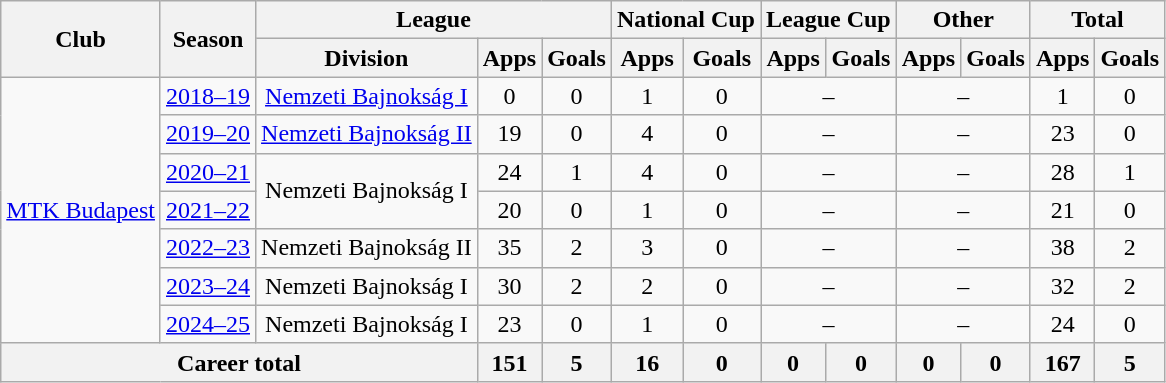<table class="wikitable" style="text-align:center">
<tr>
<th rowspan="2">Club</th>
<th rowspan="2">Season</th>
<th colspan="3">League</th>
<th colspan="2">National Cup</th>
<th colspan="2">League Cup</th>
<th colspan="2">Other</th>
<th colspan="2">Total</th>
</tr>
<tr>
<th>Division</th>
<th>Apps</th>
<th>Goals</th>
<th>Apps</th>
<th>Goals</th>
<th>Apps</th>
<th>Goals</th>
<th>Apps</th>
<th>Goals</th>
<th>Apps</th>
<th>Goals</th>
</tr>
<tr>
<td rowspan="7"><a href='#'>MTK Budapest</a></td>
<td><a href='#'>2018–19</a></td>
<td><a href='#'>Nemzeti Bajnokság I</a></td>
<td>0</td>
<td>0</td>
<td>1</td>
<td>0</td>
<td colspan="2">–</td>
<td colspan="2">–</td>
<td>1</td>
<td>0</td>
</tr>
<tr>
<td><a href='#'>2019–20</a></td>
<td><a href='#'>Nemzeti Bajnokság II</a></td>
<td>19</td>
<td>0</td>
<td>4</td>
<td>0</td>
<td colspan="2">–</td>
<td colspan="2">–</td>
<td>23</td>
<td>0</td>
</tr>
<tr>
<td><a href='#'>2020–21</a></td>
<td rowspan="2">Nemzeti Bajnokság I</td>
<td>24</td>
<td>1</td>
<td>4</td>
<td>0</td>
<td colspan="2">–</td>
<td colspan="2">–</td>
<td>28</td>
<td>1</td>
</tr>
<tr>
<td><a href='#'>2021–22</a></td>
<td>20</td>
<td>0</td>
<td>1</td>
<td>0</td>
<td colspan="2">–</td>
<td colspan="2">–</td>
<td>21</td>
<td>0</td>
</tr>
<tr>
<td><a href='#'>2022–23</a></td>
<td>Nemzeti Bajnokság II</td>
<td>35</td>
<td>2</td>
<td>3</td>
<td>0</td>
<td colspan="2">–</td>
<td colspan="2">–</td>
<td>38</td>
<td>2</td>
</tr>
<tr>
<td><a href='#'>2023–24</a></td>
<td>Nemzeti Bajnokság I</td>
<td>30</td>
<td>2</td>
<td>2</td>
<td>0</td>
<td colspan="2">–</td>
<td colspan="2">–</td>
<td>32</td>
<td>2</td>
</tr>
<tr>
<td><a href='#'>2024–25</a></td>
<td>Nemzeti Bajnokság I</td>
<td>23</td>
<td>0</td>
<td>1</td>
<td>0</td>
<td colspan="2">–</td>
<td colspan="2">–</td>
<td>24</td>
<td>0</td>
</tr>
<tr>
<th colspan="3">Career total</th>
<th>151</th>
<th>5</th>
<th>16</th>
<th>0</th>
<th>0</th>
<th>0</th>
<th>0</th>
<th>0</th>
<th>167</th>
<th>5</th>
</tr>
</table>
